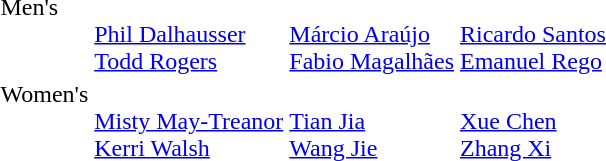<table>
<tr valign="top">
<td>Men's <br></td>
<td><br><a href='#'>Phil Dalhausser</a><br><a href='#'>Todd Rogers</a></td>
<td><br><a href='#'>Márcio Araújo</a><br><a href='#'>Fabio Magalhães</a></td>
<td><br><a href='#'>Ricardo Santos</a><br><a href='#'>Emanuel Rego</a></td>
</tr>
<tr valign="top">
<td>Women's <br></td>
<td><br><a href='#'>Misty May-Treanor</a><br><a href='#'>Kerri Walsh</a></td>
<td><br><a href='#'>Tian Jia</a><br><a href='#'>Wang Jie</a></td>
<td><br><a href='#'>Xue Chen</a><br><a href='#'>Zhang Xi</a></td>
</tr>
</table>
